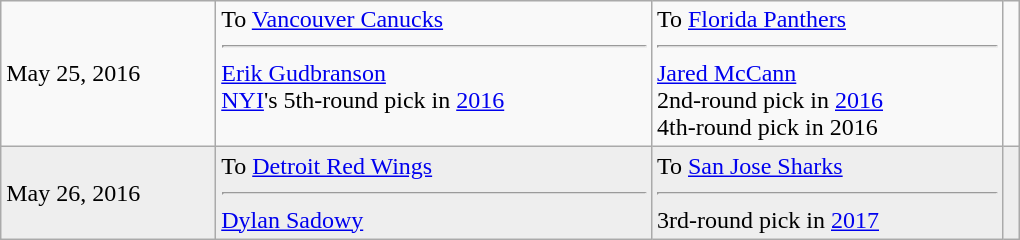<table class="wikitable" style="border:1px solid #999999; width:680px;">
<tr>
<td>May 25, 2016</td>
<td valign="top">To <a href='#'>Vancouver Canucks</a><hr> <a href='#'>Erik Gudbranson</a><br><a href='#'>NYI</a>'s 5th-round pick in <a href='#'>2016</a></td>
<td valign="top">To <a href='#'>Florida Panthers</a><hr> <a href='#'>Jared McCann</a><br>2nd-round pick in <a href='#'>2016</a><br>4th-round pick in 2016</td>
<td></td>
</tr>
<tr bgcolor="eeeeee">
<td>May 26, 2016</td>
<td valign="top">To <a href='#'>Detroit Red Wings</a><hr> <a href='#'>Dylan Sadowy</a></td>
<td valign="top">To <a href='#'>San Jose Sharks</a><hr> 3rd-round pick in <a href='#'>2017</a></td>
<td></td>
</tr>
</table>
